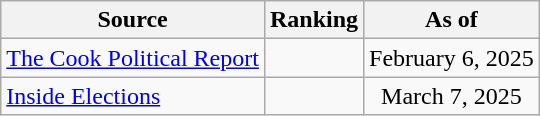<table class="wikitable" style="text-align:center">
<tr>
<th>Source</th>
<th>Ranking</th>
<th>As of</th>
</tr>
<tr>
<td align=left><a href='#'>The Cook Political Report</a></td>
<td></td>
<td>February 6, 2025</td>
</tr>
<tr>
<td align=left><a href='#'>Inside Elections</a></td>
<td></td>
<td>March 7, 2025</td>
</tr>
</table>
